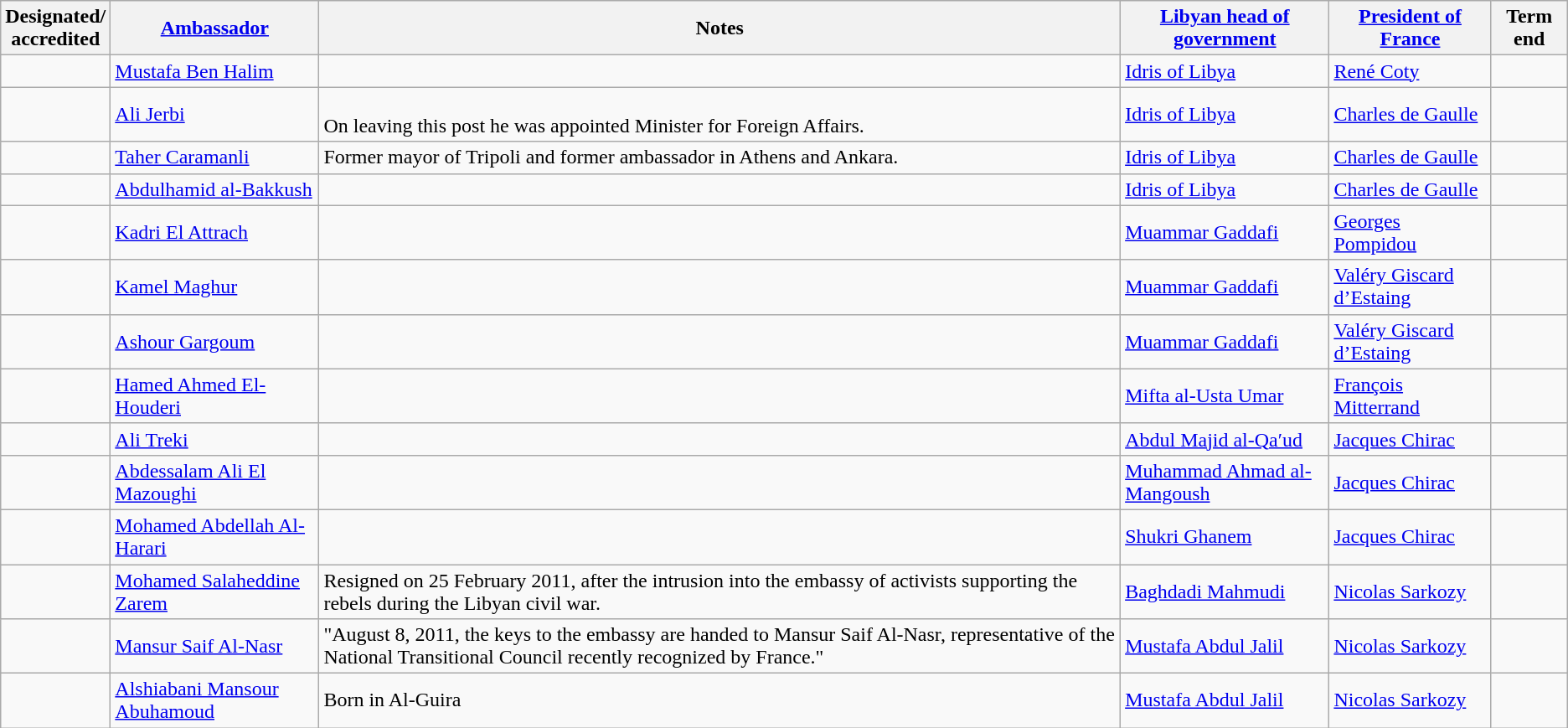<table class="wikitable sortable">
<tr>
<th>Designated/<br>accredited</th>
<th><a href='#'>Ambassador</a></th>
<th>Notes</th>
<th><a href='#'>Libyan head of government</a></th>
<th><a href='#'>President of France</a></th>
<th>Term end</th>
</tr>
<tr>
<td></td>
<td><a href='#'>Mustafa Ben Halim</a></td>
<td></td>
<td><a href='#'>Idris of Libya</a></td>
<td><a href='#'>René Coty</a></td>
<td></td>
</tr>
<tr>
<td></td>
<td><a href='#'>Ali Jerbi</a></td>
<td><br> On leaving this post he was appointed Minister for Foreign Affairs.</td>
<td><a href='#'>Idris of Libya</a></td>
<td><a href='#'>Charles de Gaulle</a></td>
<td></td>
</tr>
<tr>
<td></td>
<td><a href='#'>Taher Caramanli</a></td>
<td>Former mayor of Tripoli and former ambassador in Athens and Ankara.</td>
<td><a href='#'>Idris of Libya</a></td>
<td><a href='#'>Charles de Gaulle</a></td>
<td></td>
</tr>
<tr>
<td></td>
<td><a href='#'>Abdulhamid al-Bakkush</a></td>
<td></td>
<td><a href='#'>Idris of Libya</a></td>
<td><a href='#'>Charles de Gaulle</a></td>
<td></td>
</tr>
<tr>
<td></td>
<td><a href='#'>Kadri El Attrach</a></td>
<td></td>
<td><a href='#'>Muammar Gaddafi</a></td>
<td><a href='#'>Georges Pompidou</a></td>
<td></td>
</tr>
<tr>
<td></td>
<td><a href='#'>Kamel Maghur</a></td>
<td></td>
<td><a href='#'>Muammar Gaddafi</a></td>
<td><a href='#'>Valéry Giscard d’Estaing</a></td>
<td></td>
</tr>
<tr>
<td></td>
<td><a href='#'>Ashour Gargoum</a></td>
<td></td>
<td><a href='#'>Muammar Gaddafi</a></td>
<td><a href='#'>Valéry Giscard d’Estaing</a></td>
<td></td>
</tr>
<tr>
<td></td>
<td><a href='#'>Hamed Ahmed El-Houderi</a></td>
<td></td>
<td><a href='#'>Mifta al-Usta Umar</a></td>
<td><a href='#'>François Mitterrand</a></td>
<td></td>
</tr>
<tr>
<td></td>
<td><a href='#'>Ali Treki</a></td>
<td></td>
<td><a href='#'>Abdul Majid al-Qa′ud</a></td>
<td><a href='#'>Jacques Chirac</a></td>
<td></td>
</tr>
<tr>
<td></td>
<td><a href='#'>Abdessalam Ali El Mazoughi</a></td>
<td></td>
<td><a href='#'>Muhammad Ahmad al-Mangoush</a></td>
<td><a href='#'>Jacques Chirac</a></td>
<td></td>
</tr>
<tr>
<td></td>
<td><a href='#'>Mohamed Abdellah Al-Harari</a></td>
<td></td>
<td><a href='#'>Shukri Ghanem</a></td>
<td><a href='#'>Jacques Chirac</a></td>
<td></td>
</tr>
<tr>
<td></td>
<td><a href='#'>Mohamed Salaheddine Zarem</a></td>
<td>Resigned on 25 February 2011, after the intrusion into the embassy of activists supporting the rebels during the Libyan civil war.</td>
<td><a href='#'>Baghdadi Mahmudi</a></td>
<td><a href='#'>Nicolas Sarkozy</a></td>
<td></td>
</tr>
<tr>
<td></td>
<td><a href='#'>Mansur Saif Al-Nasr</a></td>
<td>"August 8, 2011, the keys to the embassy are handed to Mansur Saif Al-Nasr, representative of the National Transitional Council recently recognized by France."</td>
<td><a href='#'>Mustafa Abdul Jalil</a></td>
<td><a href='#'>Nicolas Sarkozy</a></td>
<td></td>
</tr>
<tr>
<td></td>
<td><a href='#'>Alshiabani Mansour Abuhamoud</a></td>
<td>Born  in Al-Guira</td>
<td><a href='#'>Mustafa Abdul Jalil</a></td>
<td><a href='#'>Nicolas Sarkozy</a></td>
<td></td>
</tr>
</table>
